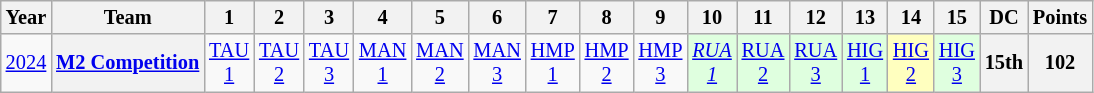<table class="wikitable" style="text-align:center; font-size:85%">
<tr>
<th>Year</th>
<th>Team</th>
<th>1</th>
<th>2</th>
<th>3</th>
<th>4</th>
<th>5</th>
<th>6</th>
<th>7</th>
<th>8</th>
<th>9</th>
<th>10</th>
<th>11</th>
<th>12</th>
<th>13</th>
<th>14</th>
<th>15</th>
<th>DC</th>
<th>Points</th>
</tr>
<tr>
<td><a href='#'>2024</a></td>
<th nowrap><a href='#'>M2 Competition</a></th>
<td style="background:#;"><a href='#'>TAU<br>1</a></td>
<td style="background:#;"><a href='#'>TAU<br>2</a></td>
<td style="background:#;"><a href='#'>TAU<br>3</a></td>
<td style="background:#;"><a href='#'>MAN<br>1</a></td>
<td style="background:#;"><a href='#'>MAN<br>2</a></td>
<td style="background:#;"><a href='#'>MAN<br>3</a></td>
<td style="background:#;"><a href='#'>HMP<br>1</a></td>
<td style="background:#;"><a href='#'>HMP<br>2</a></td>
<td style="background:#;"><a href='#'>HMP<br>3</a></td>
<td style="background:#DFFFDF;"><em><a href='#'>RUA<br>1</a></em><br></td>
<td style="background:#DFFFDF;"><a href='#'>RUA<br>2</a><br></td>
<td style="background:#DFFFDF;"><a href='#'>RUA<br>3</a><br></td>
<td style="background:#DFFFDF;"><a href='#'>HIG<br>1</a><br></td>
<td style="background:#FFFFBF;"><a href='#'>HIG<br>2</a><br></td>
<td style="background:#DFFFDF;"><a href='#'>HIG<br>3</a><br></td>
<th>15th</th>
<th>102</th>
</tr>
</table>
